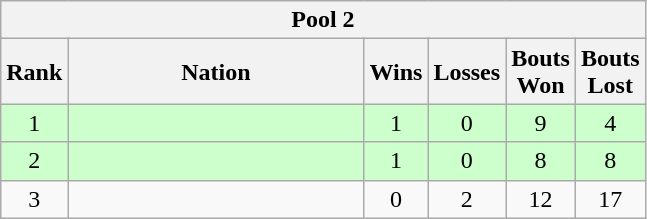<table class="wikitable" style="text-align:center">
<tr>
<th colspan=6 align=center><strong>Pool 2</strong></th>
</tr>
<tr>
<th width="20">Rank</th>
<th width="190">Nation</th>
<th width="20">Wins</th>
<th width="20">Losses</th>
<th width="20">Bouts Won</th>
<th width="20">Bouts Lost</th>
</tr>
<tr bgcolor=ccffcc>
<td>1</td>
<td align=left></td>
<td>1</td>
<td>0</td>
<td>9</td>
<td>4</td>
</tr>
<tr bgcolor=ccffcc>
<td>2</td>
<td align=left></td>
<td>1</td>
<td>0</td>
<td>8</td>
<td>8</td>
</tr>
<tr>
<td>3</td>
<td align=left></td>
<td>0</td>
<td>2</td>
<td>12</td>
<td>17</td>
</tr>
</table>
